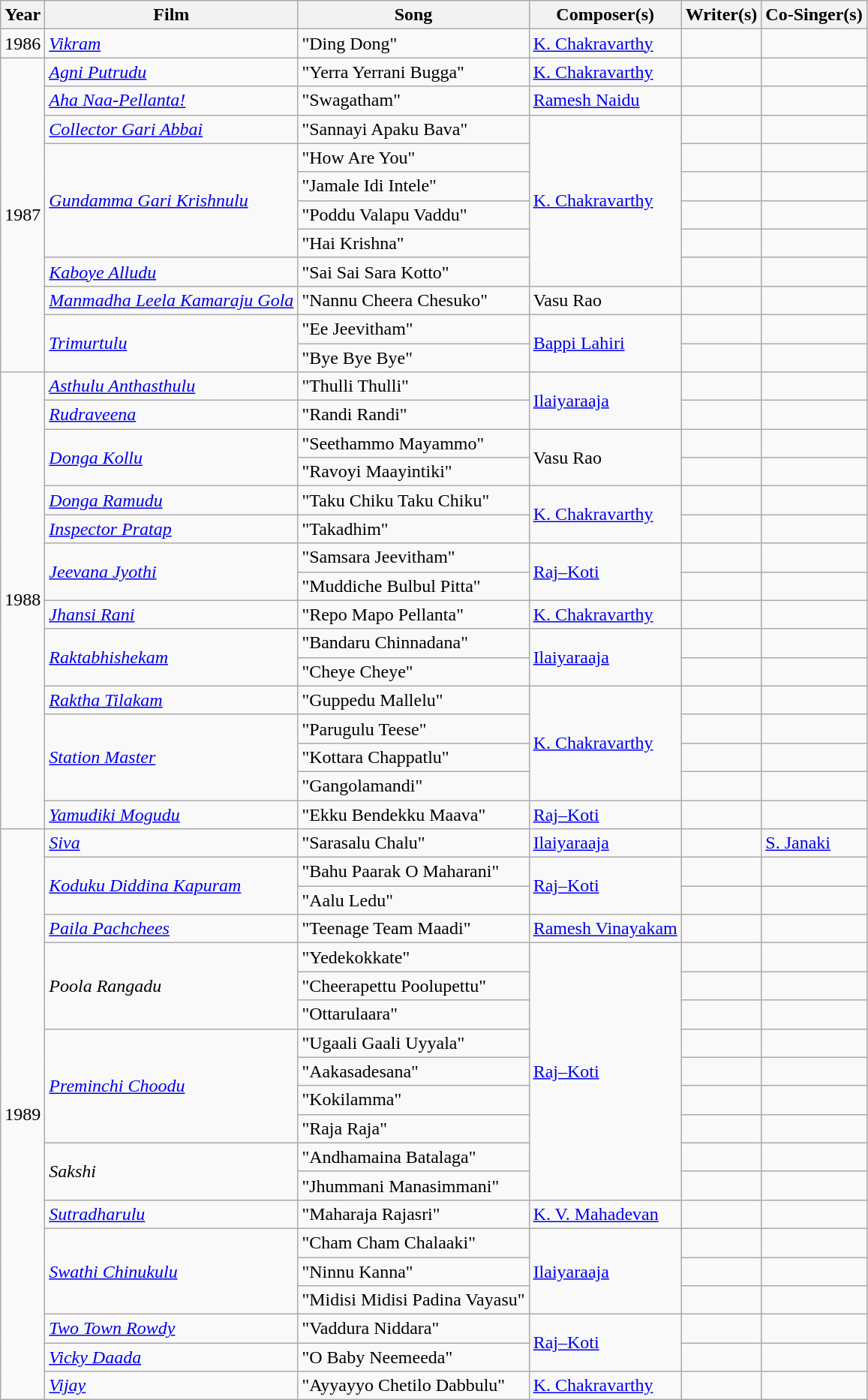<table class="wikitable">
<tr>
<th>Year</th>
<th>Film</th>
<th>Song</th>
<th>Composer(s)</th>
<th>Writer(s)</th>
<th>Co-Singer(s)</th>
</tr>
<tr>
<td>1986</td>
<td><a href='#'><em>Vikram</em></a></td>
<td>"Ding Dong"</td>
<td><a href='#'>K. Chakravarthy</a></td>
<td></td>
<td></td>
</tr>
<tr>
<td rowspan="11">1987</td>
<td><em><a href='#'>Agni Putrudu</a></em></td>
<td>"Yerra Yerrani Bugga"</td>
<td><a href='#'>K. Chakravarthy</a></td>
<td></td>
<td></td>
</tr>
<tr>
<td><a href='#'><em>Aha Naa-Pellanta!</em></a></td>
<td>"Swagatham"</td>
<td><a href='#'>Ramesh Naidu</a></td>
<td></td>
<td></td>
</tr>
<tr>
<td><em><a href='#'>Collector Gari Abbai</a></em></td>
<td>"Sannayi Apaku Bava"</td>
<td rowspan="6"><a href='#'>K. Chakravarthy</a></td>
<td></td>
<td></td>
</tr>
<tr>
<td rowspan="4"><em><a href='#'>Gundamma Gari Krishnulu</a></em></td>
<td>"How Are You"</td>
<td></td>
<td></td>
</tr>
<tr>
<td>"Jamale Idi Intele"</td>
<td></td>
<td></td>
</tr>
<tr>
<td>"Poddu Valapu Vaddu"</td>
<td></td>
<td></td>
</tr>
<tr>
<td>"Hai Krishna"</td>
<td></td>
<td></td>
</tr>
<tr>
<td><em><a href='#'>Kaboye Alludu</a></em></td>
<td>"Sai Sai Sara Kotto"</td>
<td></td>
<td></td>
</tr>
<tr>
<td><em><a href='#'>Manmadha Leela Kamaraju Gola</a></em></td>
<td>"Nannu Cheera Chesuko"</td>
<td>Vasu Rao</td>
<td></td>
<td></td>
</tr>
<tr>
<td rowspan="2"><em><a href='#'>Trimurtulu</a></em></td>
<td>"Ee Jeevitham"</td>
<td rowspan="2"><a href='#'>Bappi Lahiri</a></td>
<td></td>
<td></td>
</tr>
<tr>
<td>"Bye Bye Bye"</td>
<td></td>
<td></td>
</tr>
<tr>
<td rowspan="16">1988</td>
<td><em><a href='#'>Asthulu Anthasthulu</a></em></td>
<td>"Thulli Thulli"</td>
<td rowspan="2"><a href='#'>Ilaiyaraaja</a></td>
<td></td>
<td></td>
</tr>
<tr>
<td><a href='#'><em>Rudraveena</em></a></td>
<td>"Randi Randi"</td>
<td></td>
<td></td>
</tr>
<tr>
<td rowspan="2"><em><a href='#'>Donga Kollu</a></em></td>
<td>"Seethammo Mayammo"</td>
<td rowspan="2">Vasu Rao</td>
<td></td>
<td></td>
</tr>
<tr>
<td>"Ravoyi Maayintiki"</td>
<td></td>
<td></td>
</tr>
<tr>
<td><a href='#'><em>Donga Ramudu</em></a></td>
<td>"Taku Chiku Taku Chiku"</td>
<td rowspan="2"><a href='#'>K. Chakravarthy</a></td>
<td></td>
<td></td>
</tr>
<tr>
<td><em><a href='#'>Inspector Pratap</a></em></td>
<td>"Takadhim"</td>
<td></td>
<td></td>
</tr>
<tr>
<td rowspan="2"><a href='#'><em>Jeevana Jyothi</em></a></td>
<td>"Samsara Jeevitham"</td>
<td rowspan="2"><a href='#'>Raj–Koti</a></td>
<td></td>
<td></td>
</tr>
<tr>
<td>"Muddiche Bulbul Pitta"</td>
<td></td>
<td></td>
</tr>
<tr>
<td><a href='#'><em>Jhansi Rani</em></a></td>
<td>"Repo Mapo Pellanta"</td>
<td><a href='#'>K. Chakravarthy</a></td>
<td></td>
<td></td>
</tr>
<tr>
<td rowspan="2"><em><a href='#'>Raktabhishekam</a></em></td>
<td>"Bandaru Chinnadana"</td>
<td rowspan="2"><a href='#'>Ilaiyaraaja</a></td>
<td></td>
<td></td>
</tr>
<tr>
<td>"Cheye Cheye"</td>
<td></td>
<td></td>
</tr>
<tr>
<td><em><a href='#'>Raktha Tilakam</a></em></td>
<td>"Guppedu Mallelu"</td>
<td rowspan="4"><a href='#'>K. Chakravarthy</a></td>
<td></td>
<td></td>
</tr>
<tr>
<td rowspan="3"><a href='#'><em>Station Master</em></a></td>
<td>"Parugulu Teese"</td>
<td></td>
<td></td>
</tr>
<tr>
<td>"Kottara Chappatlu"</td>
<td></td>
<td></td>
</tr>
<tr>
<td>"Gangolamandi"</td>
<td></td>
<td></td>
</tr>
<tr>
<td><em><a href='#'>Yamudiki Mogudu</a></em></td>
<td>"Ekku Bendekku Maava"</td>
<td><a href='#'>Raj–Koti</a></td>
<td></td>
<td></td>
</tr>
<tr>
<td rowspan="20">1989</td>
<td><a href='#'><em>Siva</em></a></td>
<td>"Sarasalu Chalu"</td>
<td><a href='#'>Ilaiyaraaja</a></td>
<td></td>
<td><a href='#'>S. Janaki</a></td>
</tr>
<tr>
<td rowspan="2"><em><a href='#'>Koduku Diddina Kapuram</a></em></td>
<td>"Bahu Paarak O Maharani"</td>
<td rowspan="2"><a href='#'>Raj–Koti</a></td>
<td></td>
<td></td>
</tr>
<tr>
<td>"Aalu Ledu"</td>
<td></td>
<td></td>
</tr>
<tr>
<td><em><a href='#'>Paila Pachchees</a></em></td>
<td>"Teenage Team Maadi"</td>
<td><a href='#'>Ramesh Vinayakam</a></td>
<td></td>
<td></td>
</tr>
<tr>
<td rowspan="3"><em>Poola Rangadu</em></td>
<td>"Yedekokkate"</td>
<td rowspan="9"><a href='#'>Raj–Koti</a></td>
<td></td>
<td></td>
</tr>
<tr>
<td>"Cheerapettu Poolupettu"</td>
<td></td>
<td></td>
</tr>
<tr>
<td>"Ottarulaara"</td>
<td></td>
<td></td>
</tr>
<tr>
<td rowspan="4"><a href='#'><em>Preminchi Choodu</em></a></td>
<td>"Ugaali Gaali Uyyala"</td>
<td></td>
<td></td>
</tr>
<tr>
<td>"Aakasadesana"</td>
<td></td>
<td></td>
</tr>
<tr>
<td>"Kokilamma"</td>
<td></td>
<td></td>
</tr>
<tr>
<td>"Raja Raja"</td>
<td></td>
<td></td>
</tr>
<tr>
<td rowspan="2"><em>Sakshi</em></td>
<td>"Andhamaina Batalaga"</td>
<td></td>
<td></td>
</tr>
<tr>
<td>"Jhummani Manasimmani"</td>
<td></td>
<td></td>
</tr>
<tr>
<td><em><a href='#'>Sutradharulu</a></em></td>
<td>"Maharaja Rajasri"</td>
<td><a href='#'>K. V. Mahadevan</a></td>
<td></td>
<td></td>
</tr>
<tr>
<td rowspan="3"><em><a href='#'>Swathi Chinukulu</a></em></td>
<td>"Cham Cham Chalaaki"</td>
<td rowspan="3"><a href='#'>Ilaiyaraaja</a></td>
<td></td>
<td></td>
</tr>
<tr>
<td>"Ninnu Kanna"</td>
<td></td>
<td></td>
</tr>
<tr>
<td>"Midisi Midisi Padina Vayasu"</td>
<td></td>
<td></td>
</tr>
<tr>
<td><em><a href='#'>Two Town Rowdy</a></em></td>
<td>"Vaddura Niddara"</td>
<td rowspan="2"><a href='#'>Raj–Koti</a></td>
<td></td>
<td></td>
</tr>
<tr>
<td><em><a href='#'>Vicky Daada</a></em></td>
<td>"O Baby Neemeeda"</td>
<td></td>
<td></td>
</tr>
<tr>
<td><em><a href='#'>Vijay</a></em></td>
<td>"Ayyayyo Chetilo Dabbulu"</td>
<td><a href='#'>K. Chakravarthy</a></td>
<td></td>
<td></td>
</tr>
</table>
